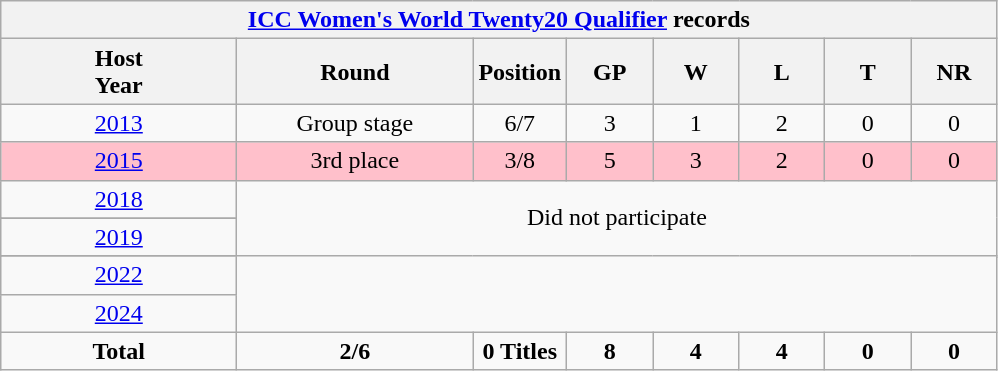<table class="wikitable" style="text-align: center; width=900px;">
<tr>
<th colspan=9><a href='#'>ICC Women's World Twenty20 Qualifier</a> records</th>
</tr>
<tr>
<th width=150>Host<br>Year</th>
<th width=150>Round</th>
<th width=50>Position</th>
<th width=50>GP</th>
<th width=50>W</th>
<th width=50>L</th>
<th width=50>T</th>
<th width=50>NR</th>
</tr>
<tr>
<td> <a href='#'>2013</a></td>
<td>Group stage</td>
<td>6/7</td>
<td>3</td>
<td>1</td>
<td>2</td>
<td>0</td>
<td>0</td>
</tr>
<tr bgcolor=pink>
<td> <a href='#'>2015</a></td>
<td>3rd place</td>
<td>3/8</td>
<td>5</td>
<td>3</td>
<td>2</td>
<td>0</td>
<td>0</td>
</tr>
<tr>
<td> <a href='#'>2018</a></td>
<td rowspan=4 colspan=8>Did not participate</td>
</tr>
<tr>
</tr>
<tr>
<td> <a href='#'>2019</a></td>
</tr>
<tr>
</tr>
<tr>
<td> <a href='#'>2022</a></td>
</tr>
<tr>
<td> <a href='#'>2024</a></td>
</tr>
<tr>
<td><strong>Total</strong></td>
<td><strong>2/6</strong></td>
<td><strong>0 Titles</strong></td>
<td><strong>8</strong></td>
<td><strong>4</strong></td>
<td><strong>4</strong></td>
<td><strong>0</strong></td>
<td><strong>0</strong></td>
</tr>
</table>
